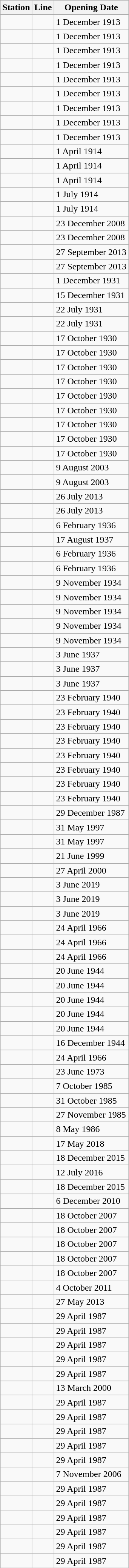<table class="wikitable sortable">
<tr>
<th>Station</th>
<th>Line</th>
<th>Opening Date</th>
</tr>
<tr>
<td></td>
<td></td>
<td>1 December 1913</td>
</tr>
<tr>
<td></td>
<td></td>
<td>1 December 1913</td>
</tr>
<tr>
<td></td>
<td></td>
<td>1 December 1913</td>
</tr>
<tr>
<td></td>
<td></td>
<td>1 December 1913</td>
</tr>
<tr>
<td></td>
<td></td>
<td>1 December 1913</td>
</tr>
<tr>
<td></td>
<td></td>
<td>1 December 1913</td>
</tr>
<tr>
<td></td>
<td></td>
<td>1 December 1913</td>
</tr>
<tr>
<td></td>
<td></td>
<td>1 December 1913</td>
</tr>
<tr>
<td></td>
<td></td>
<td>1 December 1913</td>
</tr>
<tr>
<td></td>
<td></td>
<td>1 April 1914</td>
</tr>
<tr>
<td></td>
<td></td>
<td>1 April 1914</td>
</tr>
<tr>
<td></td>
<td></td>
<td>1 April 1914</td>
</tr>
<tr>
<td></td>
<td></td>
<td>1 July 1914</td>
</tr>
<tr>
<td></td>
<td></td>
<td>1 July 1914</td>
</tr>
<tr>
<td></td>
<td></td>
<td>23 December 2008</td>
</tr>
<tr>
<td></td>
<td></td>
<td>23 December 2008</td>
</tr>
<tr>
<td></td>
<td></td>
<td>27 September 2013</td>
</tr>
<tr>
<td></td>
<td></td>
<td>27 September 2013</td>
</tr>
<tr>
<td></td>
<td></td>
<td>1 December 1931</td>
</tr>
<tr>
<td></td>
<td></td>
<td>15 December 1931</td>
</tr>
<tr>
<td></td>
<td></td>
<td>22 July 1931</td>
</tr>
<tr>
<td></td>
<td></td>
<td>22 July 1931</td>
</tr>
<tr>
<td></td>
<td></td>
<td>17 October 1930</td>
</tr>
<tr>
<td></td>
<td></td>
<td>17 October 1930</td>
</tr>
<tr>
<td></td>
<td></td>
<td>17 October 1930</td>
</tr>
<tr>
<td></td>
<td></td>
<td>17 October 1930</td>
</tr>
<tr>
<td></td>
<td></td>
<td>17 October 1930</td>
</tr>
<tr>
<td></td>
<td></td>
<td>17 October 1930</td>
</tr>
<tr>
<td></td>
<td></td>
<td>17 October 1930</td>
</tr>
<tr>
<td></td>
<td></td>
<td>17 October 1930</td>
</tr>
<tr>
<td></td>
<td></td>
<td>17 October 1930</td>
</tr>
<tr>
<td></td>
<td></td>
<td>9 August 2003</td>
</tr>
<tr>
<td></td>
<td></td>
<td>9 August 2003</td>
</tr>
<tr>
<td></td>
<td></td>
<td>26 July 2013</td>
</tr>
<tr>
<td></td>
<td></td>
<td>26 July 2013</td>
</tr>
<tr>
<td></td>
<td></td>
<td>6 February 1936</td>
</tr>
<tr>
<td></td>
<td></td>
<td>17 August 1937</td>
</tr>
<tr>
<td></td>
<td></td>
<td>6 February 1936</td>
</tr>
<tr>
<td></td>
<td></td>
<td>6 February 1936</td>
</tr>
<tr>
<td></td>
<td></td>
<td>9 November 1934</td>
</tr>
<tr>
<td></td>
<td></td>
<td>9 November 1934</td>
</tr>
<tr>
<td></td>
<td></td>
<td>9 November 1934</td>
</tr>
<tr>
<td></td>
<td></td>
<td>9 November 1934</td>
</tr>
<tr>
<td></td>
<td></td>
<td>9 November 1934</td>
</tr>
<tr>
<td></td>
<td></td>
<td>3 June 1937</td>
</tr>
<tr>
<td></td>
<td></td>
<td>3 June 1937</td>
</tr>
<tr>
<td></td>
<td></td>
<td>3 June 1937</td>
</tr>
<tr>
<td></td>
<td></td>
<td>23 February 1940</td>
</tr>
<tr>
<td></td>
<td></td>
<td>23 February 1940</td>
</tr>
<tr>
<td></td>
<td></td>
<td>23 February 1940</td>
</tr>
<tr>
<td></td>
<td></td>
<td>23 February 1940</td>
</tr>
<tr>
<td></td>
<td></td>
<td>23 February 1940</td>
</tr>
<tr>
<td></td>
<td></td>
<td>23 February 1940</td>
</tr>
<tr>
<td></td>
<td></td>
<td>23 February 1940</td>
</tr>
<tr>
<td></td>
<td></td>
<td>23 February 1940</td>
</tr>
<tr>
<td></td>
<td></td>
<td>29 December 1987</td>
</tr>
<tr>
<td></td>
<td></td>
<td>31 May 1997</td>
</tr>
<tr>
<td></td>
<td></td>
<td>31 May 1997</td>
</tr>
<tr>
<td></td>
<td></td>
<td>21 June 1999</td>
</tr>
<tr>
<td></td>
<td></td>
<td>27 April 2000</td>
</tr>
<tr>
<td></td>
<td></td>
<td>3 June 2019</td>
</tr>
<tr>
<td></td>
<td></td>
<td>3 June 2019</td>
</tr>
<tr>
<td></td>
<td></td>
<td>3 June 2019</td>
</tr>
<tr>
<td></td>
<td></td>
<td>24 April 1966</td>
</tr>
<tr>
<td></td>
<td></td>
<td>24 April 1966</td>
</tr>
<tr>
<td></td>
<td></td>
<td>24 April 1966</td>
</tr>
<tr>
<td></td>
<td></td>
<td>20 June 1944</td>
</tr>
<tr>
<td></td>
<td></td>
<td>20 June 1944</td>
</tr>
<tr>
<td></td>
<td></td>
<td>20 June 1944</td>
</tr>
<tr>
<td></td>
<td></td>
<td>20 June 1944</td>
</tr>
<tr>
<td></td>
<td></td>
<td>20 June 1944</td>
</tr>
<tr>
<td></td>
<td></td>
<td>16 December 1944</td>
</tr>
<tr>
<td></td>
<td></td>
<td>24 April 1966</td>
</tr>
<tr>
<td></td>
<td></td>
<td>23 June 1973</td>
</tr>
<tr>
<td></td>
<td></td>
<td>7 October 1985</td>
</tr>
<tr>
<td></td>
<td></td>
<td>31 October 1985</td>
</tr>
<tr>
<td></td>
<td></td>
<td>27 November 1985</td>
</tr>
<tr>
<td></td>
<td></td>
<td>8 May 1986</td>
</tr>
<tr>
<td></td>
<td></td>
<td>17 May 2018</td>
</tr>
<tr>
<td></td>
<td></td>
<td>18 December 2015</td>
</tr>
<tr>
<td></td>
<td></td>
<td>12 July 2016</td>
</tr>
<tr>
<td></td>
<td></td>
<td>18 December 2015</td>
</tr>
<tr>
<td></td>
<td></td>
<td>6 December 2010</td>
</tr>
<tr>
<td></td>
<td></td>
<td>18 October 2007</td>
</tr>
<tr>
<td></td>
<td></td>
<td>18 October 2007</td>
</tr>
<tr>
<td></td>
<td></td>
<td>18 October 2007</td>
</tr>
<tr>
<td></td>
<td></td>
<td>18 October 2007</td>
</tr>
<tr>
<td></td>
<td></td>
<td>18 October 2007</td>
</tr>
<tr>
<td></td>
<td></td>
<td>4 October 2011</td>
</tr>
<tr>
<td></td>
<td></td>
<td>27 May 2013</td>
</tr>
<tr>
<td></td>
<td></td>
<td>29 April 1987</td>
</tr>
<tr>
<td></td>
<td></td>
<td>29 April 1987</td>
</tr>
<tr>
<td></td>
<td></td>
<td>29 April 1987</td>
</tr>
<tr>
<td></td>
<td></td>
<td>29 April 1987</td>
</tr>
<tr>
<td></td>
<td></td>
<td>29 April 1987</td>
</tr>
<tr>
<td></td>
<td></td>
<td>13 March 2000</td>
</tr>
<tr>
<td></td>
<td></td>
<td>29 April 1987</td>
</tr>
<tr>
<td></td>
<td></td>
<td>29 April 1987</td>
</tr>
<tr>
<td></td>
<td></td>
<td>29 April 1987</td>
</tr>
<tr>
<td></td>
<td></td>
<td>29 April 1987</td>
</tr>
<tr>
<td></td>
<td></td>
<td>29 April 1987</td>
</tr>
<tr>
<td></td>
<td></td>
<td>7 November 2006</td>
</tr>
<tr>
<td></td>
<td></td>
<td>29 April 1987</td>
</tr>
<tr>
<td></td>
<td></td>
<td>29 April 1987</td>
</tr>
<tr>
<td></td>
<td></td>
<td>29 April 1987</td>
</tr>
<tr>
<td></td>
<td></td>
<td>29 April 1987</td>
</tr>
<tr>
<td></td>
<td></td>
<td>29 April 1987</td>
</tr>
<tr>
<td></td>
<td></td>
<td>29 April 1987</td>
</tr>
</table>
